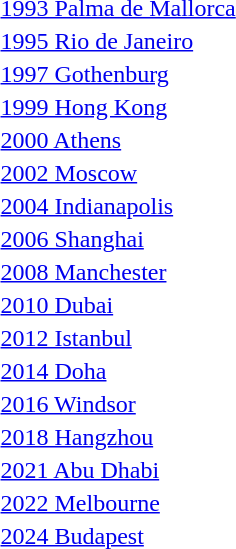<table>
<tr>
<td><a href='#'>1993 Palma de Mallorca</a></td>
<td></td>
<td></td>
<td></td>
</tr>
<tr>
<td><a href='#'>1995 Rio de Janeiro</a></td>
<td></td>
<td></td>
<td></td>
</tr>
<tr>
<td><a href='#'>1997 Gothenburg</a></td>
<td></td>
<td></td>
<td></td>
</tr>
<tr>
<td><a href='#'>1999 Hong Kong</a></td>
<td></td>
<td></td>
<td></td>
</tr>
<tr>
<td><a href='#'>2000 Athens</a></td>
<td></td>
<td></td>
<td></td>
</tr>
<tr>
<td><a href='#'>2002 Moscow</a></td>
<td></td>
<td></td>
<td></td>
</tr>
<tr>
<td><a href='#'>2004 Indianapolis</a></td>
<td></td>
<td></td>
<td></td>
</tr>
<tr>
<td><a href='#'>2006 Shanghai</a></td>
<td></td>
<td></td>
<td></td>
</tr>
<tr>
<td><a href='#'>2008 Manchester</a></td>
<td></td>
<td></td>
<td></td>
</tr>
<tr>
<td><a href='#'>2010 Dubai</a></td>
<td></td>
<td></td>
<td></td>
</tr>
<tr>
<td><a href='#'>2012 Istanbul</a></td>
<td></td>
<td></td>
<td></td>
</tr>
<tr>
<td><a href='#'>2014 Doha</a></td>
<td></td>
<td></td>
<td></td>
</tr>
<tr>
<td><a href='#'>2016 Windsor</a></td>
<td></td>
<td></td>
<td></td>
</tr>
<tr>
<td rowspan=2><a href='#'>2018 Hangzhou</a></td>
<td rowspan=2></td>
<td rowspan=2></td>
<td></td>
</tr>
<tr>
<td></td>
</tr>
<tr>
<td><a href='#'>2021 Abu Dhabi</a></td>
<td></td>
<td></td>
<td></td>
</tr>
<tr>
<td><a href='#'>2022 Melbourne</a></td>
<td></td>
<td></td>
<td></td>
</tr>
<tr>
<td><a href='#'>2024 Budapest</a></td>
<td></td>
<td></td>
<td></td>
</tr>
</table>
